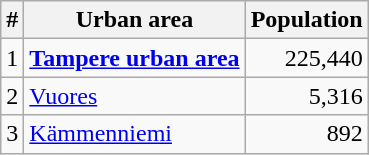<table class="wikitable sortable">
<tr>
<th>#</th>
<th>Urban area</th>
<th>Population</th>
</tr>
<tr>
<td align="center">1</td>
<td><strong><a href='#'>Tampere urban area</a></strong></td>
<td align="right">225,440</td>
</tr>
<tr>
<td align="center">2</td>
<td><a href='#'>Vuores</a></td>
<td align="right">5,316</td>
</tr>
<tr>
<td align="center">3</td>
<td><a href='#'>Kämmenniemi</a></td>
<td align="right">892</td>
</tr>
</table>
